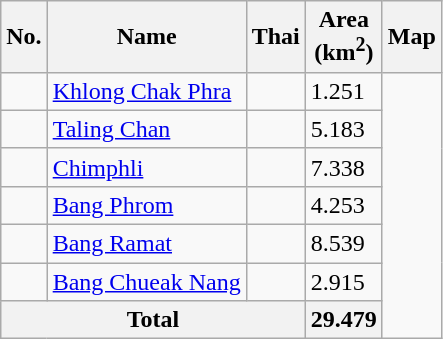<table class="wikitable sortable">
<tr>
<th>No.</th>
<th>Name</th>
<th>Thai</th>
<th>Area<br>(km<sup>2</sup>)</th>
<th>Map</th>
</tr>
<tr>
<td></td>
<td><a href='#'>Khlong Chak Phra</a></td>
<td></td>
<td><div>1.251</div></td>
<td rowspan=7></td>
</tr>
<tr>
<td></td>
<td><a href='#'>Taling Chan</a></td>
<td></td>
<td><div>5.183</div></td>
</tr>
<tr>
<td></td>
<td><a href='#'>Chimphli</a></td>
<td></td>
<td><div>7.338</div></td>
</tr>
<tr>
<td></td>
<td><a href='#'>Bang Phrom</a></td>
<td></td>
<td><div>4.253</div></td>
</tr>
<tr>
<td></td>
<td><a href='#'>Bang Ramat</a></td>
<td></td>
<td><div>8.539</div></td>
</tr>
<tr>
<td></td>
<td><a href='#'>Bang Chueak Nang</a></td>
<td></td>
<td><div>2.915</div></td>
</tr>
<tr>
<th colspan=3>Total</th>
<th><div>29.479</div></th>
</tr>
</table>
